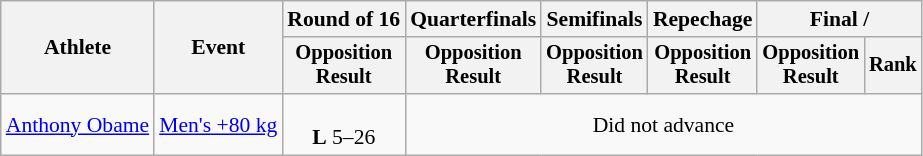<table class="wikitable" style="font-size:90%;">
<tr>
<th rowspan=2>Athlete</th>
<th rowspan=2>Event</th>
<th>Round of 16</th>
<th>Quarterfinals</th>
<th>Semifinals</th>
<th>Repechage</th>
<th colspan=2>Final / </th>
</tr>
<tr style="font-size:95%">
<th>Opposition<br>Result</th>
<th>Opposition<br>Result</th>
<th>Opposition<br>Result</th>
<th>Opposition<br>Result</th>
<th>Opposition<br>Result</th>
<th>Rank</th>
</tr>
<tr align=center>
<td align=left><a href='#'>Anthony Obame</a></td>
<td align=left><a href='#'>Men's +80 kg</a></td>
<td><br><strong>L</strong> 5–26 </td>
<td colspan=5>Did not advance</td>
</tr>
</table>
